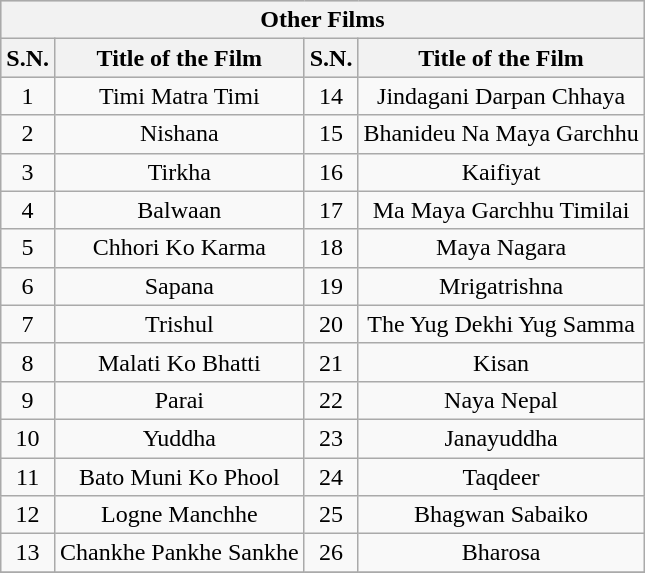<table class="wikitable">
<tr style="background:#ccc; text-align:center;">
<th colspan="4" style="background: apple;">Other Films</th>
</tr>
<tr style="background:#ccc; text-align:center;">
<th style="background: #apple;">S.N.</th>
<th style="background: #apple;">Title of the Film</th>
<th style="background: #apple;">S.N.</th>
<th style="background: #apple;">Title of the Film</th>
</tr>
<tr style="text-align:center;">
<td>1</td>
<td>Timi Matra Timi</td>
<td>14</td>
<td>Jindagani Darpan Chhaya</td>
</tr>
<tr style="text-align:center;">
<td>2</td>
<td>Nishana</td>
<td>15</td>
<td>Bhanideu Na Maya Garchhu</td>
</tr>
<tr style="text-align:center;">
<td>3</td>
<td>Tirkha</td>
<td>16</td>
<td>Kaifiyat</td>
</tr>
<tr style="text-align:center;">
<td>4</td>
<td>Balwaan</td>
<td>17</td>
<td>Ma Maya Garchhu Timilai</td>
</tr>
<tr style="text-align:center;">
<td>5</td>
<td>Chhori Ko Karma</td>
<td>18</td>
<td>Maya Nagara</td>
</tr>
<tr style="text-align:center;">
<td>6</td>
<td>Sapana</td>
<td>19</td>
<td>Mrigatrishna</td>
</tr>
<tr style="text-align:center;">
<td>7</td>
<td>Trishul</td>
<td>20</td>
<td>The Yug Dekhi Yug Samma</td>
</tr>
<tr style="text-align:center;">
<td>8</td>
<td>Malati Ko Bhatti</td>
<td>21</td>
<td>Kisan</td>
</tr>
<tr style="text-align:center;">
<td>9</td>
<td>Parai</td>
<td>22</td>
<td>Naya Nepal</td>
</tr>
<tr style="text-align:center;">
<td>10</td>
<td>Yuddha</td>
<td>23</td>
<td>Janayuddha</td>
</tr>
<tr style="text-align:center;">
<td>11</td>
<td>Bato Muni Ko Phool</td>
<td>24</td>
<td>Taqdeer</td>
</tr>
<tr style="text-align:center;">
<td>12</td>
<td>Logne Manchhe</td>
<td>25</td>
<td>Bhagwan Sabaiko</td>
</tr>
<tr style="text-align:center;">
<td>13</td>
<td>Chankhe Pankhe Sankhe</td>
<td>26</td>
<td>Bharosa</td>
</tr>
<tr>
</tr>
</table>
